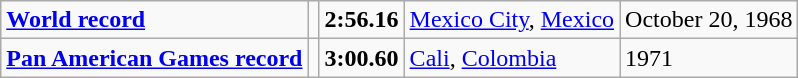<table class="wikitable">
<tr>
<td><strong><a href='#'>World record</a></strong></td>
<td></td>
<td><strong>2:56.16</strong></td>
<td><a href='#'>Mexico City</a>, <a href='#'>Mexico</a></td>
<td>October 20, 1968</td>
</tr>
<tr>
<td><strong><a href='#'>Pan American Games record</a></strong></td>
<td></td>
<td><strong>3:00.60</strong></td>
<td><a href='#'>Cali</a>, <a href='#'>Colombia</a></td>
<td>1971</td>
</tr>
</table>
